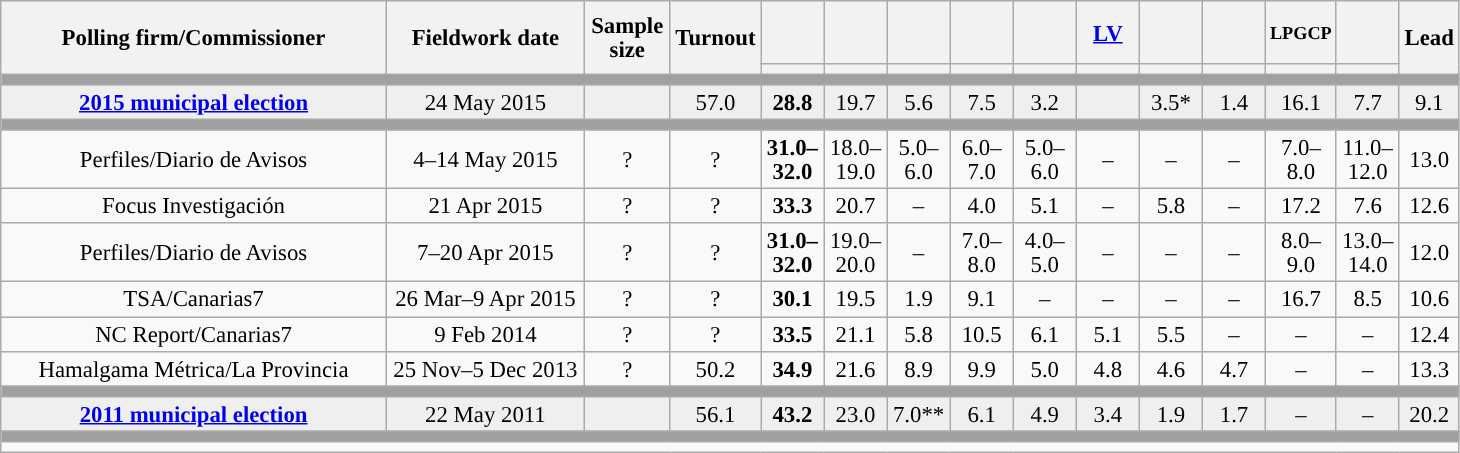<table class="wikitable collapsible collapsed" style="text-align:center; font-size:95%; line-height:16px;">
<tr style="height:42px;">
<th style="width:250px;" rowspan="2">Polling firm/Commissioner</th>
<th style="width:125px;" rowspan="2">Fieldwork date</th>
<th style="width:50px;" rowspan="2">Sample size</th>
<th style="width:45px;" rowspan="2">Turnout</th>
<th style="width:35px;"></th>
<th style="width:35px;"></th>
<th style="width:35px;"></th>
<th style="width:35px;"></th>
<th style="width:35px;"></th>
<th style="width:35px;"><a href='#'>LV</a></th>
<th style="width:35px;"></th>
<th style="width:35px;"></th>
<th style="width:35px; font-size:80%;">LPGCP</th>
<th style="width:35px;"></th>
<th style="width:30px;" rowspan="2">Lead</th>
</tr>
<tr>
<th style="color:inherit;background:"></th>
<th style="color:inherit;background:"></th>
<th style="color:inherit;background:"></th>
<th style="color:inherit;background:"></th>
<th style="color:inherit;background:"></th>
<th style="color:inherit;background:"></th>
<th style="color:inherit;background:"></th>
<th style="color:inherit;background:"></th>
<th style="color:inherit;background:"></th>
<th style="color:inherit;background:"></th>
</tr>
<tr>
<td colspan="15" style="background:#A0A0A0"></td>
</tr>
<tr style="background:#EFEFEF;">
<td><strong><a href='#'>2015 municipal election</a></strong></td>
<td>24 May 2015</td>
<td></td>
<td>57.0</td>
<td><strong>28.8</strong><br></td>
<td>19.7<br></td>
<td>5.6<br></td>
<td>7.5<br></td>
<td>3.2<br></td>
<td></td>
<td>3.5*<br></td>
<td>1.4<br></td>
<td>16.1<br></td>
<td>7.7<br></td>
<td style="background:">9.1</td>
</tr>
<tr>
<td colspan="15" style="background:#A0A0A0"></td>
</tr>
<tr>
<td>Perfiles/Diario de Avisos</td>
<td>4–14 May 2015</td>
<td>?</td>
<td>?</td>
<td><strong>31.0–<br>32.0</strong><br></td>
<td>18.0–<br>19.0<br></td>
<td>5.0–<br>6.0<br></td>
<td>6.0–<br>7.0<br></td>
<td>5.0–<br>6.0<br></td>
<td>–</td>
<td>–</td>
<td>–</td>
<td>7.0–<br>8.0<br></td>
<td>11.0–<br>12.0<br></td>
<td style="background:">13.0</td>
</tr>
<tr>
<td>Focus Investigación</td>
<td>21 Apr 2015</td>
<td>?</td>
<td>?</td>
<td><strong>33.3</strong><br></td>
<td>20.7<br></td>
<td>–</td>
<td>4.0<br></td>
<td>5.1<br></td>
<td>–</td>
<td>5.8<br></td>
<td>–</td>
<td>17.2<br></td>
<td>7.6<br></td>
<td style="background:">12.6</td>
</tr>
<tr>
<td>Perfiles/Diario de Avisos</td>
<td>7–20 Apr 2015</td>
<td>?</td>
<td>?</td>
<td><strong>31.0–<br>32.0</strong><br></td>
<td>19.0–<br>20.0<br></td>
<td>–</td>
<td>7.0–<br>8.0<br></td>
<td>4.0–<br>5.0<br></td>
<td>–</td>
<td>–</td>
<td>–</td>
<td>8.0–<br>9.0<br></td>
<td>13.0–<br>14.0<br></td>
<td style="background:">12.0</td>
</tr>
<tr>
<td>TSA/Canarias7</td>
<td>26 Mar–9 Apr 2015</td>
<td>?</td>
<td>?</td>
<td><strong>30.1</strong><br></td>
<td>19.5<br></td>
<td>1.9<br></td>
<td>9.1<br></td>
<td>–</td>
<td>–</td>
<td>–</td>
<td>–</td>
<td>16.7<br></td>
<td>8.5<br></td>
<td style="background:">10.6</td>
</tr>
<tr>
<td>NC Report/Canarias7</td>
<td>9 Feb 2014</td>
<td>?</td>
<td>?</td>
<td><strong>33.5</strong><br></td>
<td>21.1<br></td>
<td>5.8<br></td>
<td>10.5<br></td>
<td>6.1<br></td>
<td>5.1<br></td>
<td>5.5<br></td>
<td>–</td>
<td>–</td>
<td>–</td>
<td style="background:">12.4</td>
</tr>
<tr>
<td>Hamalgama Métrica/La Provincia</td>
<td>25 Nov–5 Dec 2013</td>
<td>?</td>
<td>50.2</td>
<td><strong>34.9</strong><br></td>
<td>21.6<br></td>
<td>8.9<br></td>
<td>9.9<br></td>
<td>5.0<br></td>
<td>4.8<br></td>
<td>4.6<br></td>
<td>4.7<br></td>
<td>–</td>
<td>–</td>
<td style="background:">13.3</td>
</tr>
<tr>
<td colspan="15" style="background:#A0A0A0"></td>
</tr>
<tr style="background:#EFEFEF;">
<td><strong><a href='#'>2011 municipal election</a></strong></td>
<td>22 May 2011</td>
<td></td>
<td>56.1</td>
<td><strong>43.2</strong><br></td>
<td>23.0<br></td>
<td>7.0**<br></td>
<td>6.1<br></td>
<td>4.9<br></td>
<td>3.4<br></td>
<td>1.9<br></td>
<td>1.7<br></td>
<td>–</td>
<td>–</td>
<td style="background:">20.2</td>
</tr>
<tr>
<td colspan="15" style="background:#A0A0A0"></td>
</tr>
<tr>
<td align="left" colspan="15"></td>
</tr>
</table>
